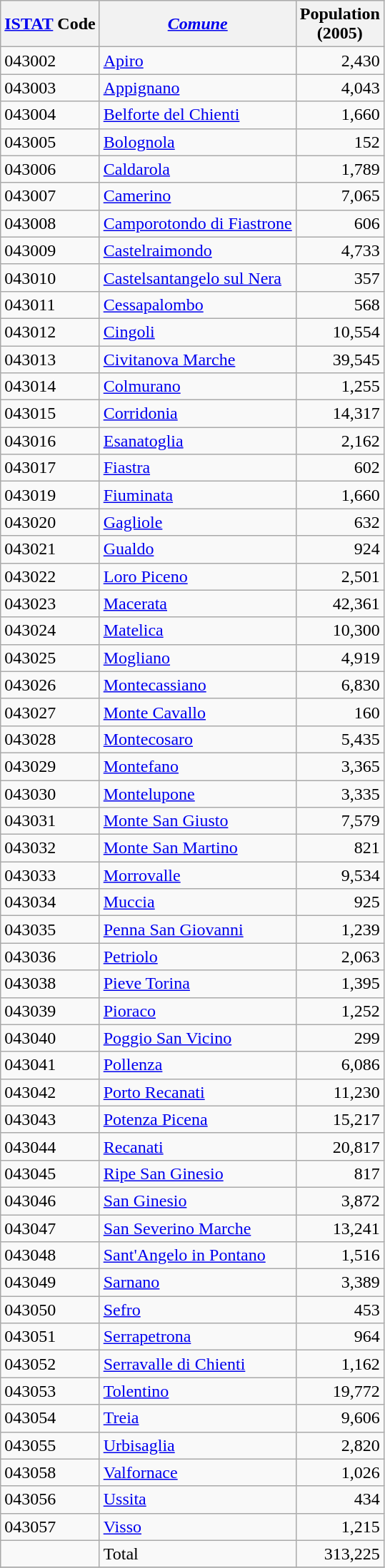<table class="wikitable sortable">
<tr>
<th><a href='#'>ISTAT</a> Code</th>
<th><em><a href='#'>Comune</a></em></th>
<th>Population <br>(2005)</th>
</tr>
<tr>
<td>043002</td>
<td><a href='#'>Apiro</a></td>
<td align="right">2,430</td>
</tr>
<tr>
<td>043003</td>
<td><a href='#'>Appignano</a></td>
<td align="right">4,043</td>
</tr>
<tr>
<td>043004</td>
<td><a href='#'>Belforte del Chienti</a></td>
<td align="right">1,660</td>
</tr>
<tr>
<td>043005</td>
<td><a href='#'>Bolognola</a></td>
<td align="right">152</td>
</tr>
<tr>
<td>043006</td>
<td><a href='#'>Caldarola</a></td>
<td align="right">1,789</td>
</tr>
<tr>
<td>043007</td>
<td><a href='#'>Camerino</a></td>
<td align="right">7,065</td>
</tr>
<tr>
<td>043008</td>
<td><a href='#'>Camporotondo di Fiastrone</a></td>
<td align="right">606</td>
</tr>
<tr>
<td>043009</td>
<td><a href='#'>Castelraimondo</a></td>
<td align="right">4,733</td>
</tr>
<tr>
<td>043010</td>
<td><a href='#'>Castelsantangelo sul Nera</a></td>
<td align="right">357</td>
</tr>
<tr>
<td>043011</td>
<td><a href='#'>Cessapalombo</a></td>
<td align="right">568</td>
</tr>
<tr>
<td>043012</td>
<td><a href='#'>Cingoli</a></td>
<td align="right">10,554</td>
</tr>
<tr>
<td>043013</td>
<td><a href='#'>Civitanova Marche</a></td>
<td align="right">39,545</td>
</tr>
<tr>
<td>043014</td>
<td><a href='#'>Colmurano</a></td>
<td align="right">1,255</td>
</tr>
<tr>
<td>043015</td>
<td><a href='#'>Corridonia</a></td>
<td align="right">14,317</td>
</tr>
<tr>
<td>043016</td>
<td><a href='#'>Esanatoglia</a></td>
<td align="right">2,162</td>
</tr>
<tr>
<td>043017</td>
<td><a href='#'>Fiastra</a></td>
<td align="right">602</td>
</tr>
<tr>
<td>043019</td>
<td><a href='#'>Fiuminata</a></td>
<td align="right">1,660</td>
</tr>
<tr>
<td>043020</td>
<td><a href='#'>Gagliole</a></td>
<td align="right">632</td>
</tr>
<tr>
<td>043021</td>
<td><a href='#'>Gualdo</a></td>
<td align="right">924</td>
</tr>
<tr>
<td>043022</td>
<td><a href='#'>Loro Piceno</a></td>
<td align="right">2,501</td>
</tr>
<tr>
<td>043023</td>
<td><a href='#'>Macerata</a></td>
<td align="right">42,361</td>
</tr>
<tr>
<td>043024</td>
<td><a href='#'>Matelica</a></td>
<td align="right">10,300</td>
</tr>
<tr>
<td>043025</td>
<td><a href='#'>Mogliano</a></td>
<td align="right">4,919</td>
</tr>
<tr>
<td>043026</td>
<td><a href='#'>Montecassiano</a></td>
<td align="right">6,830</td>
</tr>
<tr>
<td>043027</td>
<td><a href='#'>Monte Cavallo</a></td>
<td align="right">160</td>
</tr>
<tr>
<td>043028</td>
<td><a href='#'>Montecosaro</a></td>
<td align="right">5,435</td>
</tr>
<tr>
<td>043029</td>
<td><a href='#'>Montefano</a></td>
<td align="right">3,365</td>
</tr>
<tr>
<td>043030</td>
<td><a href='#'>Montelupone</a></td>
<td align="right">3,335</td>
</tr>
<tr>
<td>043031</td>
<td><a href='#'>Monte San Giusto</a></td>
<td align="right">7,579</td>
</tr>
<tr>
<td>043032</td>
<td><a href='#'>Monte San Martino</a></td>
<td align="right">821</td>
</tr>
<tr>
<td>043033</td>
<td><a href='#'>Morrovalle</a></td>
<td align="right">9,534</td>
</tr>
<tr>
<td>043034</td>
<td><a href='#'>Muccia</a></td>
<td align="right">925</td>
</tr>
<tr>
<td>043035</td>
<td><a href='#'>Penna San Giovanni</a></td>
<td align="right">1,239</td>
</tr>
<tr>
<td>043036</td>
<td><a href='#'>Petriolo</a></td>
<td align="right">2,063</td>
</tr>
<tr>
<td>043038</td>
<td><a href='#'>Pieve Torina</a></td>
<td align="right">1,395</td>
</tr>
<tr>
<td>043039</td>
<td><a href='#'>Pioraco</a></td>
<td align="right">1,252</td>
</tr>
<tr>
<td>043040</td>
<td><a href='#'>Poggio San Vicino</a></td>
<td align="right">299</td>
</tr>
<tr>
<td>043041</td>
<td><a href='#'>Pollenza</a></td>
<td align="right">6,086</td>
</tr>
<tr>
<td>043042</td>
<td><a href='#'>Porto Recanati</a></td>
<td align="right">11,230</td>
</tr>
<tr>
<td>043043</td>
<td><a href='#'>Potenza Picena</a></td>
<td align="right">15,217</td>
</tr>
<tr>
<td>043044</td>
<td><a href='#'>Recanati</a></td>
<td align="right">20,817</td>
</tr>
<tr>
<td>043045</td>
<td><a href='#'>Ripe San Ginesio</a></td>
<td align="right">817</td>
</tr>
<tr>
<td>043046</td>
<td><a href='#'>San Ginesio</a></td>
<td align="right">3,872</td>
</tr>
<tr>
<td>043047</td>
<td><a href='#'>San Severino Marche</a></td>
<td align="right">13,241</td>
</tr>
<tr>
<td>043048</td>
<td><a href='#'>Sant'Angelo in Pontano</a></td>
<td align="right">1,516</td>
</tr>
<tr>
<td>043049</td>
<td><a href='#'>Sarnano</a></td>
<td align="right">3,389</td>
</tr>
<tr>
<td>043050</td>
<td><a href='#'>Sefro</a></td>
<td align="right">453</td>
</tr>
<tr>
<td>043051</td>
<td><a href='#'>Serrapetrona</a></td>
<td align="right">964</td>
</tr>
<tr>
<td>043052</td>
<td><a href='#'>Serravalle di Chienti</a></td>
<td align="right">1,162</td>
</tr>
<tr>
<td>043053</td>
<td><a href='#'>Tolentino</a></td>
<td align="right">19,772</td>
</tr>
<tr>
<td>043054</td>
<td><a href='#'>Treia</a></td>
<td align="right">9,606</td>
</tr>
<tr>
<td>043055</td>
<td><a href='#'>Urbisaglia</a></td>
<td align="right">2,820</td>
</tr>
<tr>
<td>043058</td>
<td><a href='#'>Valfornace</a></td>
<td align="right">1,026</td>
</tr>
<tr>
<td>043056</td>
<td><a href='#'>Ussita</a></td>
<td align="right">434</td>
</tr>
<tr>
<td>043057</td>
<td><a href='#'>Visso</a></td>
<td align="right">1,215</td>
</tr>
<tr>
<td></td>
<td>Total</td>
<td align="right">313,225</td>
</tr>
<tr>
</tr>
</table>
